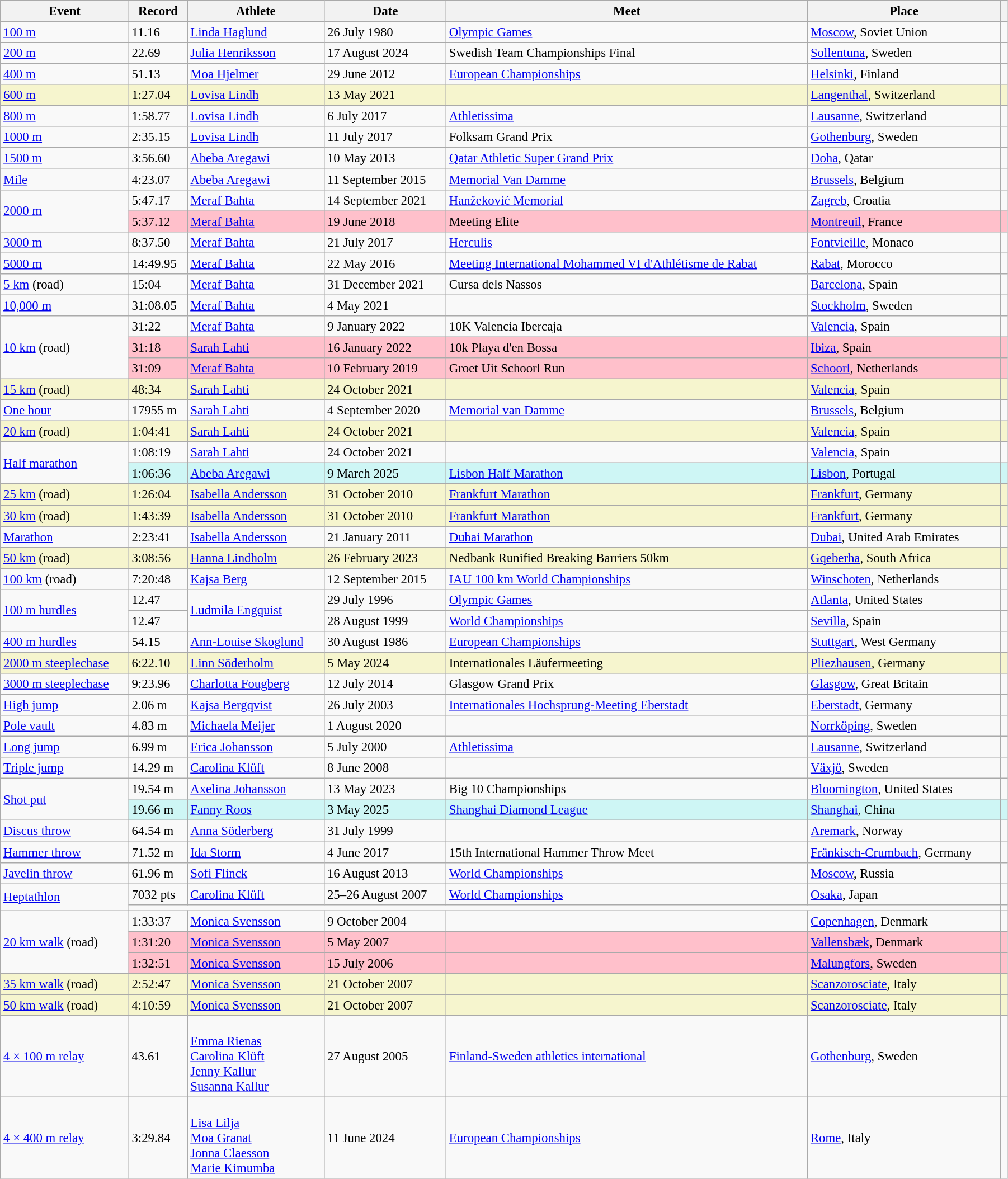<table class="wikitable" style="font-size:95%; width: 95%;">
<tr>
<th>Event</th>
<th>Record</th>
<th>Athlete</th>
<th>Date</th>
<th>Meet</th>
<th>Place</th>
<th></th>
</tr>
<tr>
<td><a href='#'>100 m</a></td>
<td>11.16 </td>
<td><a href='#'>Linda Haglund</a></td>
<td>26 July 1980</td>
<td><a href='#'>Olympic Games</a></td>
<td><a href='#'>Moscow</a>, Soviet Union</td>
<td></td>
</tr>
<tr>
<td><a href='#'>200 m</a></td>
<td>22.69 </td>
<td><a href='#'>Julia Henriksson</a></td>
<td>17 August 2024</td>
<td>Swedish Team Championships Final</td>
<td><a href='#'>Sollentuna</a>, Sweden</td>
<td></td>
</tr>
<tr>
<td><a href='#'>400 m</a></td>
<td>51.13</td>
<td><a href='#'>Moa Hjelmer</a></td>
<td>29 June 2012</td>
<td><a href='#'>European Championships</a></td>
<td><a href='#'>Helsinki</a>, Finland</td>
<td></td>
</tr>
<tr style="background:#f6F5CE;">
<td><a href='#'>600 m</a></td>
<td>1:27.04</td>
<td><a href='#'>Lovisa Lindh</a></td>
<td>13 May 2021</td>
<td></td>
<td><a href='#'>Langenthal</a>, Switzerland</td>
<td></td>
</tr>
<tr>
<td><a href='#'>800 m</a></td>
<td>1:58.77</td>
<td><a href='#'>Lovisa Lindh</a></td>
<td>6 July 2017</td>
<td><a href='#'>Athletissima</a></td>
<td><a href='#'>Lausanne</a>, Switzerland</td>
<td></td>
</tr>
<tr>
<td><a href='#'>1000 m</a></td>
<td>2:35.15</td>
<td><a href='#'>Lovisa Lindh</a></td>
<td>11 July 2017</td>
<td>Folksam Grand Prix</td>
<td><a href='#'>Gothenburg</a>, Sweden</td>
<td></td>
</tr>
<tr>
<td><a href='#'>1500 m</a></td>
<td>3:56.60</td>
<td><a href='#'>Abeba Aregawi</a></td>
<td>10 May 2013</td>
<td><a href='#'>Qatar Athletic Super Grand Prix</a></td>
<td><a href='#'>Doha</a>, Qatar</td>
<td></td>
</tr>
<tr>
<td><a href='#'>Mile</a></td>
<td>4:23.07</td>
<td><a href='#'>Abeba Aregawi</a></td>
<td>11 September 2015</td>
<td><a href='#'>Memorial Van Damme</a></td>
<td><a href='#'>Brussels</a>, Belgium</td>
<td></td>
</tr>
<tr>
<td rowspan=2><a href='#'>2000 m</a></td>
<td>5:47.17</td>
<td><a href='#'>Meraf Bahta</a></td>
<td>14 September 2021</td>
<td><a href='#'>Hanžeković Memorial</a></td>
<td><a href='#'>Zagreb</a>, Croatia</td>
<td></td>
</tr>
<tr style="background:pink">
<td>5:37.12</td>
<td><a href='#'>Meraf Bahta</a></td>
<td>19 June 2018</td>
<td>Meeting Elite</td>
<td><a href='#'>Montreuil</a>, France</td>
<td></td>
</tr>
<tr>
<td><a href='#'>3000 m</a></td>
<td>8:37.50</td>
<td><a href='#'>Meraf Bahta</a></td>
<td>21 July 2017</td>
<td><a href='#'>Herculis</a></td>
<td><a href='#'>Fontvieille</a>, Monaco</td>
<td></td>
</tr>
<tr>
<td><a href='#'>5000 m</a></td>
<td>14:49.95</td>
<td><a href='#'>Meraf Bahta</a></td>
<td>22 May 2016</td>
<td><a href='#'>Meeting International Mohammed VI d'Athlétisme de Rabat</a></td>
<td><a href='#'>Rabat</a>, Morocco</td>
<td></td>
</tr>
<tr>
<td><a href='#'>5 km</a> (road)</td>
<td>15:04 </td>
<td><a href='#'>Meraf Bahta</a></td>
<td>31 December 2021</td>
<td>Cursa dels Nassos</td>
<td><a href='#'>Barcelona</a>, Spain</td>
<td></td>
</tr>
<tr>
<td><a href='#'>10,000 m</a></td>
<td>31:08.05</td>
<td><a href='#'>Meraf Bahta</a></td>
<td>4 May 2021</td>
<td></td>
<td><a href='#'>Stockholm</a>, Sweden</td>
<td></td>
</tr>
<tr>
<td rowspan=3><a href='#'>10 km</a> (road)</td>
<td>31:22</td>
<td><a href='#'>Meraf Bahta</a></td>
<td>9 January 2022</td>
<td>10K Valencia Ibercaja</td>
<td><a href='#'>Valencia</a>, Spain</td>
<td></td>
</tr>
<tr style="background:pink">
<td>31:18 </td>
<td><a href='#'>Sarah Lahti</a></td>
<td>16 January 2022</td>
<td>10k Playa d'en Bossa</td>
<td><a href='#'>Ibiza</a>, Spain</td>
<td></td>
</tr>
<tr style="background:pink">
<td>31:09</td>
<td><a href='#'>Meraf Bahta</a></td>
<td>10 February 2019</td>
<td>Groet Uit Schoorl Run</td>
<td><a href='#'>Schoorl</a>, Netherlands</td>
<td></td>
</tr>
<tr style="background:#f6F5CE;">
<td><a href='#'>15 km</a> (road)</td>
<td>48:34</td>
<td><a href='#'>Sarah Lahti</a></td>
<td>24 October 2021</td>
<td></td>
<td><a href='#'>Valencia</a>, Spain</td>
<td></td>
</tr>
<tr>
<td><a href='#'>One hour</a></td>
<td>17955 m</td>
<td><a href='#'>Sarah Lahti</a></td>
<td>4 September 2020</td>
<td><a href='#'>Memorial van Damme</a></td>
<td><a href='#'>Brussels</a>, Belgium</td>
<td></td>
</tr>
<tr style="background:#f6F5CE;">
<td><a href='#'>20 km</a> (road)</td>
<td>1:04:41</td>
<td><a href='#'>Sarah Lahti</a></td>
<td>24 October 2021</td>
<td></td>
<td><a href='#'>Valencia</a>, Spain</td>
<td></td>
</tr>
<tr>
<td rowspan=2><a href='#'>Half marathon</a></td>
<td>1:08:19</td>
<td><a href='#'>Sarah Lahti</a></td>
<td>24 October 2021</td>
<td></td>
<td><a href='#'>Valencia</a>, Spain</td>
<td></td>
</tr>
<tr bgcolor=#CEF6F5>
<td>1:06:36</td>
<td><a href='#'>Abeba Aregawi</a></td>
<td>9 March 2025</td>
<td><a href='#'>Lisbon Half Marathon</a></td>
<td><a href='#'>Lisbon</a>, Portugal</td>
<td></td>
</tr>
<tr style="background:#f6F5CE;">
<td><a href='#'>25 km</a> (road)</td>
<td>1:26:04</td>
<td><a href='#'>Isabella Andersson</a></td>
<td>31 October 2010</td>
<td><a href='#'>Frankfurt Marathon</a></td>
<td><a href='#'>Frankfurt</a>, Germany</td>
<td></td>
</tr>
<tr style="background:#f6F5CE;">
<td><a href='#'>30 km</a> (road)</td>
<td>1:43:39</td>
<td><a href='#'>Isabella Andersson</a></td>
<td>31 October 2010</td>
<td><a href='#'>Frankfurt Marathon</a></td>
<td><a href='#'>Frankfurt</a>, Germany</td>
<td></td>
</tr>
<tr>
<td><a href='#'>Marathon</a></td>
<td>2:23:41</td>
<td><a href='#'>Isabella Andersson</a></td>
<td>21 January 2011</td>
<td><a href='#'>Dubai Marathon</a></td>
<td><a href='#'>Dubai</a>, United Arab Emirates</td>
<td></td>
</tr>
<tr style="background:#f6F5CE;">
<td><a href='#'>50 km</a> (road)</td>
<td>3:08:56 </td>
<td><a href='#'>Hanna Lindholm</a></td>
<td>26 February 2023</td>
<td>Nedbank Runified Breaking Barriers 50km</td>
<td><a href='#'>Gqeberha</a>, South Africa</td>
<td></td>
</tr>
<tr>
<td><a href='#'>100 km</a> (road)</td>
<td>7:20:48</td>
<td><a href='#'>Kajsa Berg</a></td>
<td>12 September 2015</td>
<td><a href='#'>IAU 100 km World Championships</a></td>
<td><a href='#'>Winschoten</a>, Netherlands</td>
<td></td>
</tr>
<tr>
<td rowspan=2><a href='#'>100 m hurdles</a></td>
<td>12.47 </td>
<td rowspan=2><a href='#'>Ludmila Engquist</a></td>
<td>29 July 1996</td>
<td><a href='#'>Olympic Games</a></td>
<td><a href='#'>Atlanta</a>, United States</td>
<td></td>
</tr>
<tr>
<td>12.47 </td>
<td>28 August 1999</td>
<td><a href='#'>World Championships</a></td>
<td><a href='#'>Sevilla</a>, Spain</td>
<td></td>
</tr>
<tr>
<td><a href='#'>400 m hurdles</a></td>
<td>54.15</td>
<td><a href='#'>Ann-Louise Skoglund</a></td>
<td>30 August 1986</td>
<td><a href='#'>European Championships</a></td>
<td><a href='#'>Stuttgart</a>, West Germany</td>
<td></td>
</tr>
<tr style="background:#f6F5CE;">
<td><a href='#'>2000 m steeplechase</a></td>
<td>6:22.10</td>
<td><a href='#'>Linn Söderholm</a></td>
<td>5 May 2024</td>
<td>Internationales Läufermeeting</td>
<td><a href='#'>Pliezhausen</a>, Germany</td>
<td></td>
</tr>
<tr>
<td><a href='#'>3000 m steeplechase</a></td>
<td>9:23.96</td>
<td><a href='#'>Charlotta Fougberg</a></td>
<td>12 July 2014</td>
<td>Glasgow Grand Prix</td>
<td><a href='#'>Glasgow</a>, Great Britain</td>
<td></td>
</tr>
<tr>
<td><a href='#'>High jump</a></td>
<td>2.06 m</td>
<td><a href='#'>Kajsa Bergqvist</a></td>
<td>26 July 2003</td>
<td><a href='#'>Internationales Hochsprung-Meeting Eberstadt</a></td>
<td><a href='#'>Eberstadt</a>, Germany</td>
<td></td>
</tr>
<tr>
<td><a href='#'>Pole vault</a></td>
<td>4.83 m</td>
<td><a href='#'>Michaela Meijer</a></td>
<td>1 August 2020</td>
<td></td>
<td><a href='#'>Norrköping</a>, Sweden</td>
<td></td>
</tr>
<tr>
<td><a href='#'>Long jump</a></td>
<td>6.99 m </td>
<td><a href='#'>Erica Johansson</a></td>
<td>5 July 2000</td>
<td><a href='#'>Athletissima</a></td>
<td><a href='#'>Lausanne</a>, Switzerland</td>
<td></td>
</tr>
<tr>
<td><a href='#'>Triple jump</a></td>
<td>14.29 m </td>
<td><a href='#'>Carolina Klüft</a></td>
<td>8 June 2008</td>
<td></td>
<td><a href='#'>Växjö</a>, Sweden</td>
<td></td>
</tr>
<tr>
<td rowspan=2><a href='#'>Shot put</a></td>
<td>19.54 m</td>
<td><a href='#'>Axelina Johansson</a></td>
<td>13 May 2023</td>
<td>Big 10 Championships</td>
<td><a href='#'>Bloomington</a>, United States</td>
<td></td>
</tr>
<tr bgcolor=#CEF6F5>
<td>19.66 m</td>
<td><a href='#'>Fanny Roos</a></td>
<td>3 May 2025</td>
<td><a href='#'>Shanghai Diamond League</a></td>
<td><a href='#'>Shanghai</a>, China</td>
<td></td>
</tr>
<tr>
<td><a href='#'>Discus throw</a></td>
<td>64.54 m</td>
<td><a href='#'>Anna Söderberg</a></td>
<td>31 July 1999</td>
<td></td>
<td><a href='#'>Aremark</a>, Norway</td>
<td></td>
</tr>
<tr>
<td><a href='#'>Hammer throw</a></td>
<td>71.52 m</td>
<td><a href='#'>Ida Storm</a></td>
<td>4 June 2017</td>
<td>15th International Hammer Throw Meet</td>
<td><a href='#'>Fränkisch-Crumbach</a>, Germany</td>
<td></td>
</tr>
<tr>
<td><a href='#'>Javelin throw</a></td>
<td>61.96 m</td>
<td><a href='#'>Sofi Flinck</a></td>
<td>16 August 2013</td>
<td><a href='#'>World Championships</a></td>
<td><a href='#'>Moscow</a>, Russia</td>
<td></td>
</tr>
<tr>
<td rowspan=2><a href='#'>Heptathlon</a></td>
<td>7032 pts</td>
<td><a href='#'>Carolina Klüft</a></td>
<td>25–26 August 2007</td>
<td><a href='#'>World Championships</a></td>
<td><a href='#'>Osaka</a>, Japan</td>
<td></td>
</tr>
<tr>
<td colspan=5></td>
<td></td>
</tr>
<tr>
<td rowspan=3><a href='#'>20 km walk</a> (road)</td>
<td>1:33:37</td>
<td><a href='#'>Monica Svensson</a></td>
<td>9 October 2004</td>
<td></td>
<td><a href='#'>Copenhagen</a>, Denmark</td>
<td></td>
</tr>
<tr style="background:pink">
<td>1:31:20</td>
<td><a href='#'>Monica Svensson</a></td>
<td>5 May 2007</td>
<td></td>
<td><a href='#'>Vallensbæk</a>, Denmark</td>
<td></td>
</tr>
<tr style="background:pink">
<td>1:32:51</td>
<td><a href='#'>Monica Svensson</a></td>
<td>15 July 2006</td>
<td></td>
<td><a href='#'>Malungfors</a>, Sweden</td>
<td></td>
</tr>
<tr style="background:#f6F5CE;">
<td><a href='#'>35 km walk</a> (road)</td>
<td>2:52:47</td>
<td><a href='#'>Monica Svensson</a></td>
<td>21 October 2007</td>
<td></td>
<td><a href='#'>Scanzorosciate</a>, Italy</td>
<td></td>
</tr>
<tr>
</tr>
<tr style="background:#f6F5CE;">
<td><a href='#'>50 km walk</a> (road)</td>
<td>4:10:59</td>
<td><a href='#'>Monica Svensson</a></td>
<td>21 October 2007</td>
<td></td>
<td><a href='#'>Scanzorosciate</a>, Italy</td>
<td></td>
</tr>
<tr>
<td><a href='#'>4 × 100 m relay</a></td>
<td>43.61</td>
<td><br><a href='#'>Emma Rienas</a><br><a href='#'>Carolina Klüft</a><br><a href='#'>Jenny Kallur</a><br><a href='#'>Susanna Kallur</a></td>
<td>27 August 2005</td>
<td><a href='#'>Finland-Sweden athletics international</a></td>
<td><a href='#'>Gothenburg</a>, Sweden</td>
<td></td>
</tr>
<tr>
<td><a href='#'>4 × 400 m relay</a></td>
<td>3:29.84</td>
<td><br><a href='#'>Lisa Lilja</a><br><a href='#'>Moa Granat</a><br><a href='#'>Jonna Claesson</a><br><a href='#'>Marie Kimumba</a></td>
<td>11 June 2024</td>
<td><a href='#'>European Championships</a></td>
<td><a href='#'>Rome</a>, Italy</td>
<td></td>
</tr>
</table>
